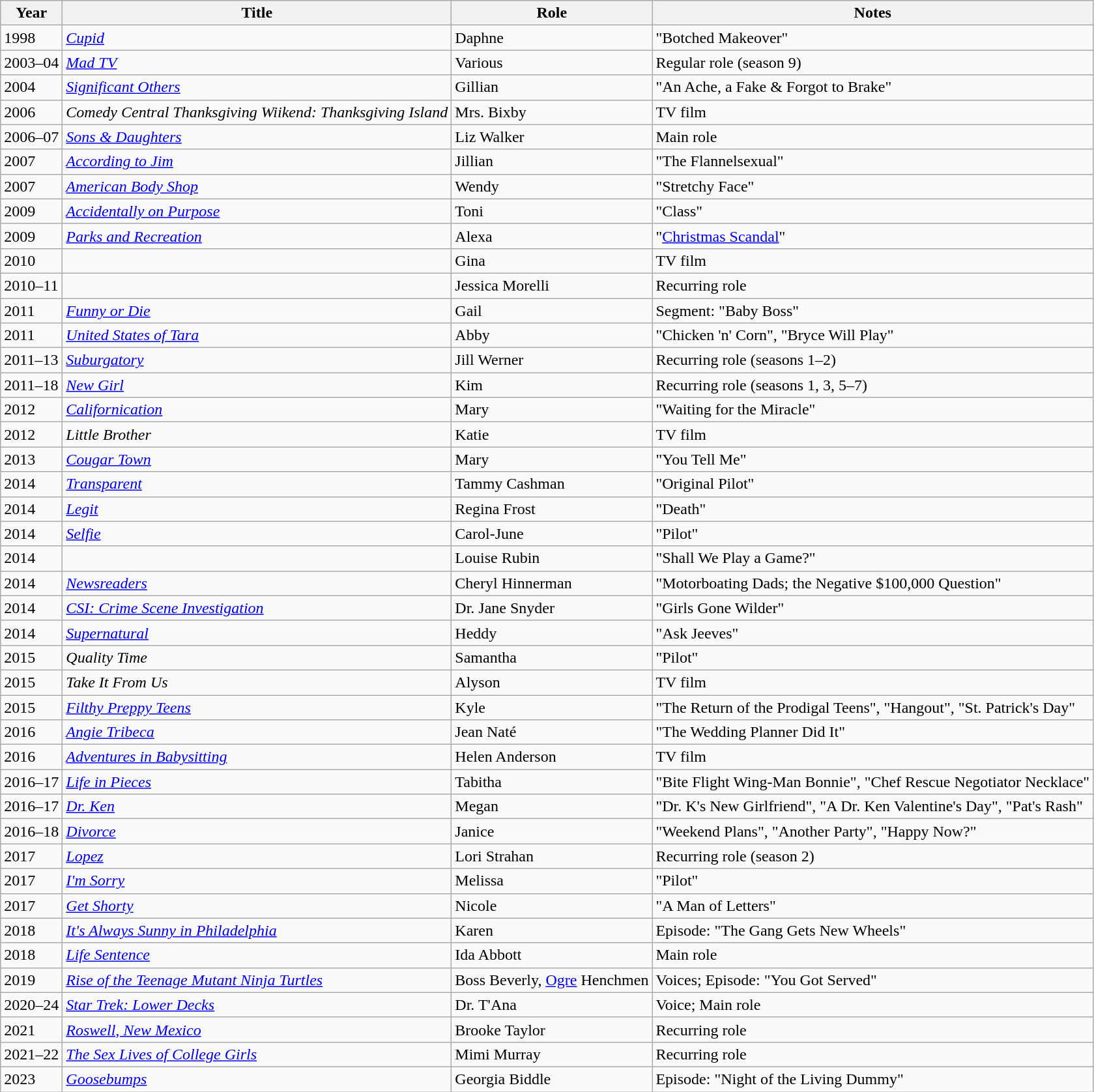<table class="wikitable sortable">
<tr>
<th>Year</th>
<th>Title</th>
<th>Role</th>
<th class="unsortable">Notes</th>
</tr>
<tr>
<td>1998</td>
<td><em><a href='#'>Cupid</a></em></td>
<td>Daphne</td>
<td>"Botched Makeover"</td>
</tr>
<tr>
<td>2003–04</td>
<td><em><a href='#'>Mad TV</a></em></td>
<td>Various</td>
<td>Regular role (season 9)</td>
</tr>
<tr>
<td>2004</td>
<td><em><a href='#'>Significant Others</a></em></td>
<td>Gillian</td>
<td>"An Ache, a Fake & Forgot to Brake"</td>
</tr>
<tr>
<td>2006</td>
<td><em>Comedy Central Thanksgiving Wiikend: Thanksgiving Island</em></td>
<td>Mrs. Bixby</td>
<td>TV film</td>
</tr>
<tr>
<td>2006–07</td>
<td><em><a href='#'>Sons & Daughters</a></em></td>
<td>Liz Walker</td>
<td>Main role</td>
</tr>
<tr>
<td>2007</td>
<td><em><a href='#'>According to Jim</a></em></td>
<td>Jillian</td>
<td>"The Flannelsexual"</td>
</tr>
<tr>
<td>2007</td>
<td><em><a href='#'>American Body Shop</a></em></td>
<td>Wendy</td>
<td>"Stretchy Face"</td>
</tr>
<tr>
<td>2009</td>
<td><em><a href='#'>Accidentally on Purpose</a></em></td>
<td>Toni</td>
<td>"Class"</td>
</tr>
<tr>
<td>2009</td>
<td><em><a href='#'>Parks and Recreation</a></em></td>
<td>Alexa</td>
<td>"<a href='#'>Christmas Scandal</a>"</td>
</tr>
<tr>
<td>2010</td>
<td><em></em></td>
<td>Gina</td>
<td>TV film</td>
</tr>
<tr>
<td>2010–11</td>
<td><em></em></td>
<td>Jessica Morelli</td>
<td>Recurring role</td>
</tr>
<tr>
<td>2011</td>
<td><em><a href='#'>Funny or Die</a></em></td>
<td>Gail</td>
<td>Segment: "Baby Boss"</td>
</tr>
<tr>
<td>2011</td>
<td><em><a href='#'>United States of Tara</a></em></td>
<td>Abby</td>
<td>"Chicken 'n' Corn", "Bryce Will Play"</td>
</tr>
<tr>
<td>2011–13</td>
<td><em><a href='#'>Suburgatory</a></em></td>
<td>Jill Werner</td>
<td>Recurring role (seasons 1–2)</td>
</tr>
<tr>
<td>2011–18</td>
<td><em><a href='#'>New Girl</a></em></td>
<td>Kim</td>
<td>Recurring role (seasons 1, 3, 5–7)</td>
</tr>
<tr>
<td>2012</td>
<td><em><a href='#'>Californication</a></em></td>
<td>Mary</td>
<td>"Waiting for the Miracle"</td>
</tr>
<tr>
<td>2012</td>
<td><em>Little Brother</em></td>
<td>Katie</td>
<td>TV film</td>
</tr>
<tr>
<td>2013</td>
<td><em><a href='#'>Cougar Town</a></em></td>
<td>Mary</td>
<td>"You Tell Me"</td>
</tr>
<tr>
<td>2014</td>
<td><em><a href='#'>Transparent</a></em></td>
<td>Tammy Cashman</td>
<td>"Original Pilot"</td>
</tr>
<tr>
<td>2014</td>
<td><em><a href='#'>Legit</a></em></td>
<td>Regina Frost</td>
<td>"Death"</td>
</tr>
<tr>
<td>2014</td>
<td><em><a href='#'>Selfie</a></em></td>
<td>Carol-June</td>
<td>"Pilot"</td>
</tr>
<tr>
<td>2014</td>
<td><em></em></td>
<td>Louise Rubin</td>
<td>"Shall We Play a Game?"</td>
</tr>
<tr>
<td>2014</td>
<td><em><a href='#'>Newsreaders</a></em></td>
<td>Cheryl Hinnerman</td>
<td>"Motorboating Dads; the Negative $100,000 Question"</td>
</tr>
<tr>
<td>2014</td>
<td><em><a href='#'>CSI: Crime Scene Investigation</a></em></td>
<td>Dr. Jane Snyder</td>
<td>"Girls Gone Wilder"</td>
</tr>
<tr>
<td>2014</td>
<td><em><a href='#'>Supernatural</a></em></td>
<td>Heddy</td>
<td>"Ask Jeeves"</td>
</tr>
<tr>
<td>2015</td>
<td><em>Quality Time</em></td>
<td>Samantha</td>
<td>"Pilot"</td>
</tr>
<tr>
<td>2015</td>
<td><em>Take It From Us</em></td>
<td>Alyson</td>
<td>TV film</td>
</tr>
<tr>
<td>2015</td>
<td><em><a href='#'>Filthy Preppy Teens</a></em></td>
<td>Kyle</td>
<td>"The Return of the Prodigal Teens", "Hangout", "St. Patrick's Day"</td>
</tr>
<tr>
<td>2016</td>
<td><em><a href='#'>Angie Tribeca</a></em></td>
<td>Jean Naté</td>
<td>"The Wedding Planner Did It"</td>
</tr>
<tr>
<td>2016</td>
<td><em><a href='#'>Adventures in Babysitting</a></em></td>
<td>Helen Anderson</td>
<td>TV film</td>
</tr>
<tr>
<td>2016–17</td>
<td><em><a href='#'>Life in Pieces</a></em></td>
<td>Tabitha</td>
<td>"Bite Flight Wing-Man Bonnie", "Chef Rescue Negotiator Necklace"</td>
</tr>
<tr>
<td>2016–17</td>
<td><em><a href='#'>Dr. Ken</a></em></td>
<td>Megan</td>
<td>"Dr. K's New Girlfriend", "A Dr. Ken Valentine's Day", "Pat's Rash"</td>
</tr>
<tr>
<td>2016–18</td>
<td><em><a href='#'>Divorce</a></em></td>
<td>Janice</td>
<td>"Weekend Plans", "Another Party", "Happy Now?"</td>
</tr>
<tr>
<td>2017</td>
<td><em><a href='#'>Lopez</a></em></td>
<td>Lori Strahan</td>
<td>Recurring role (season 2)</td>
</tr>
<tr>
<td>2017</td>
<td><em><a href='#'>I'm Sorry</a></em></td>
<td>Melissa</td>
<td>"Pilot"</td>
</tr>
<tr>
<td>2017</td>
<td><em><a href='#'>Get Shorty</a></em></td>
<td>Nicole</td>
<td>"A Man of Letters"</td>
</tr>
<tr>
<td>2018</td>
<td><em><a href='#'>It's Always Sunny in Philadelphia</a></em></td>
<td>Karen</td>
<td>Episode: "The Gang Gets New Wheels"</td>
</tr>
<tr>
<td>2018</td>
<td><em><a href='#'>Life Sentence</a></em></td>
<td>Ida Abbott</td>
<td>Main role</td>
</tr>
<tr>
<td>2019</td>
<td><em><a href='#'>Rise of the Teenage Mutant Ninja Turtles</a></em></td>
<td>Boss Beverly, <a href='#'>Ogre</a> Henchmen</td>
<td>Voices; Episode: "You Got Served"</td>
</tr>
<tr>
<td>2020–24</td>
<td><em><a href='#'>Star Trek: Lower Decks</a></em></td>
<td>Dr. T'Ana</td>
<td>Voice; Main role</td>
</tr>
<tr>
<td>2021</td>
<td><em><a href='#'>Roswell, New Mexico</a></em></td>
<td>Brooke Taylor</td>
<td>Recurring role</td>
</tr>
<tr>
<td>2021–22</td>
<td><em><a href='#'>The Sex Lives of College Girls</a></em></td>
<td>Mimi Murray</td>
<td>Recurring role</td>
</tr>
<tr>
<td>2023</td>
<td><em><a href='#'>Goosebumps</a></em></td>
<td>Georgia Biddle</td>
<td>Episode: "Night of the Living Dummy"</td>
</tr>
</table>
